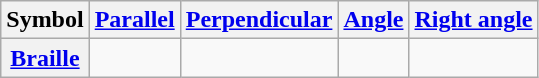<table class="wikitable" style="text-align:center">
<tr>
<th>Symbol</th>
<th><a href='#'>Parallel</a></th>
<th><a href='#'>Perpendicular</a></th>
<th><a href='#'>Angle</a></th>
<th><a href='#'>Right angle</a></th>
</tr>
<tr>
<th><a href='#'>Braille</a></th>
<td></td>
<td></td>
<td></td>
<td></td>
</tr>
</table>
